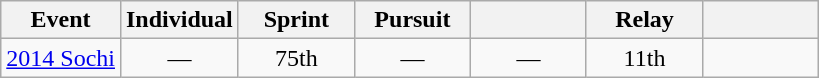<table class="wikitable" style="text-align: center;">
<tr ">
<th>Event</th>
<th style="width:70px;">Individual</th>
<th style="width:70px;">Sprint</th>
<th style="width:70px;">Pursuit</th>
<th style="width:70px;"></th>
<th style="width:70px;">Relay</th>
<th style="width:70px;"></th>
</tr>
<tr>
<td align=left> <a href='#'>2014 Sochi</a></td>
<td>—</td>
<td>75th</td>
<td>—</td>
<td>—</td>
<td>11th</td>
<td></td>
</tr>
</table>
